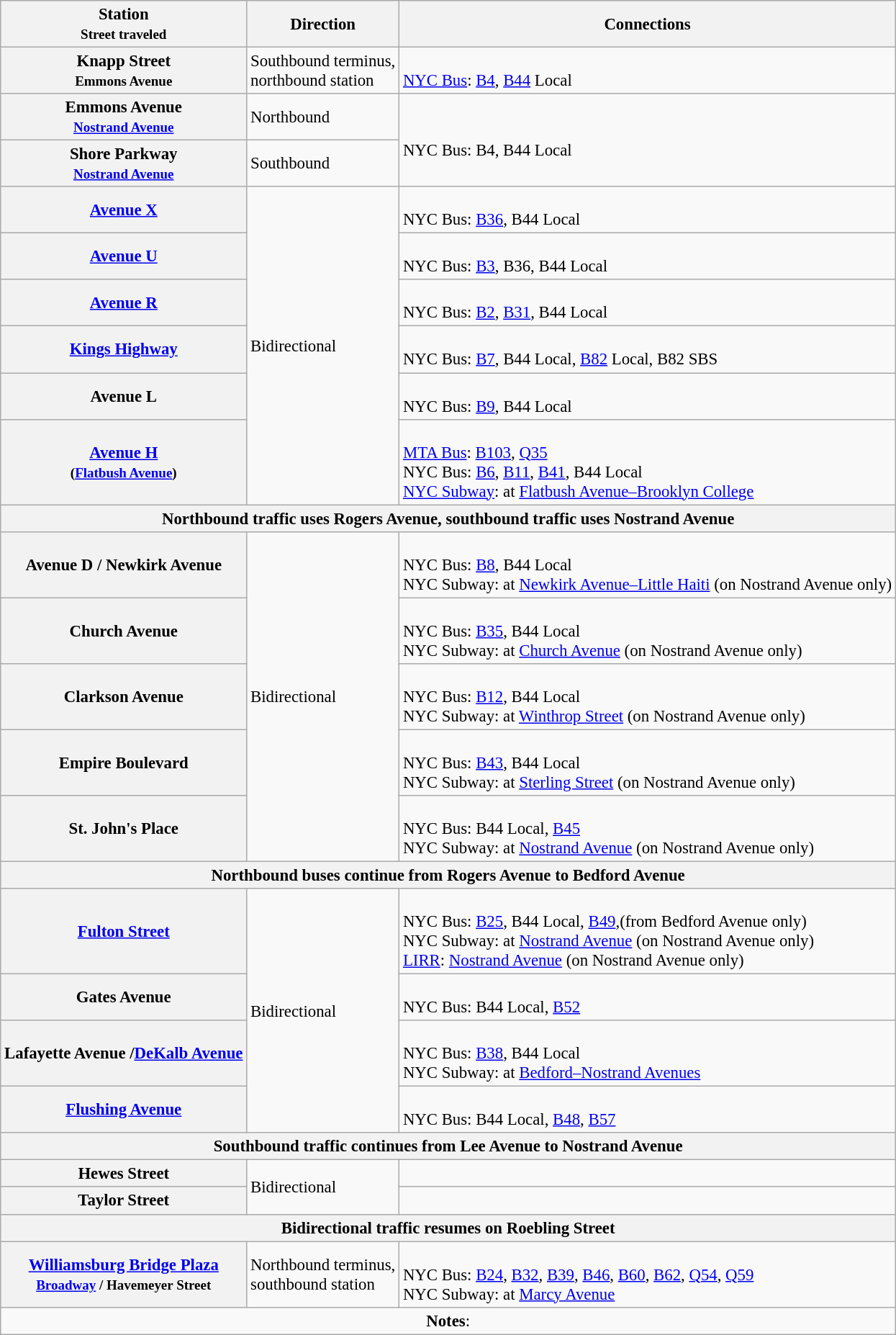<table class="wikitable collapsible" style="font-size: 95%;">
<tr>
<th>Station<br><small>Street traveled</small></th>
<th>Direction</th>
<th>Connections</th>
</tr>
<tr>
<th>Knapp Street <br><small>Emmons Avenue</small></th>
<td>Southbound terminus,<br>northbound station</td>
<td><br><a href='#'>NYC Bus</a>: <a href='#'>B4</a>, <a href='#'>B44</a> Local</td>
</tr>
<tr>
<th>Emmons Avenue <br><small><a href='#'>Nostrand Avenue</a></small></th>
<td>Northbound</td>
<td rowspan="2"><br>NYC Bus: B4, B44 Local</td>
</tr>
<tr>
<th>Shore Parkway <br><small><a href='#'>Nostrand Avenue</a></small></th>
<td>Southbound</td>
</tr>
<tr>
<th><a href='#'>Avenue X</a></th>
<td rowspan="6">Bidirectional</td>
<td><br>NYC Bus: <a href='#'>B36</a>, B44 Local</td>
</tr>
<tr>
<th><a href='#'>Avenue U</a></th>
<td><br>NYC Bus: <a href='#'>B3</a>, B36, B44 Local</td>
</tr>
<tr>
<th><a href='#'>Avenue R</a></th>
<td><br>NYC Bus: <a href='#'>B2</a>, <a href='#'>B31</a>, B44 Local</td>
</tr>
<tr>
<th><a href='#'>Kings Highway</a></th>
<td><br>NYC Bus: <a href='#'>B7</a>, B44 Local, <a href='#'>B82</a> Local, B82 SBS</td>
</tr>
<tr>
<th>Avenue L</th>
<td><br>NYC Bus: <a href='#'>B9</a>, B44 Local</td>
</tr>
<tr>
<th><a href='#'>Avenue H</a><br><small>(<a href='#'>Flatbush Avenue</a>)</small></th>
<td><br><a href='#'>MTA Bus</a>: <a href='#'>B103</a>, <a href='#'>Q35</a> <br>NYC Bus: <a href='#'>B6</a>, <a href='#'>B11</a>, <a href='#'>B41</a>, B44 Local <br><a href='#'>NYC Subway</a>:  at <a href='#'>Flatbush Avenue–Brooklyn College</a></td>
</tr>
<tr>
<th colspan=3>Northbound traffic uses Rogers Avenue, southbound traffic uses Nostrand Avenue</th>
</tr>
<tr>
<th>Avenue D / Newkirk Avenue<br></th>
<td rowspan="5">Bidirectional</td>
<td><br>NYC Bus: <a href='#'>B8</a>, B44 Local <br>NYC Subway:  at <a href='#'>Newkirk Avenue–Little Haiti</a> (on Nostrand Avenue only)</td>
</tr>
<tr>
<th>Church Avenue</th>
<td><br>NYC Bus: <a href='#'>B35</a>, B44 Local <br>NYC Subway:  at <a href='#'>Church Avenue</a> (on Nostrand Avenue only)</td>
</tr>
<tr>
<th>Clarkson Avenue</th>
<td><br>NYC Bus: <a href='#'>B12</a>, B44 Local <br>NYC Subway:  at <a href='#'>Winthrop Street</a> (on Nostrand Avenue only)</td>
</tr>
<tr>
<th>Empire Boulevard</th>
<td><br>NYC Bus: <a href='#'>B43</a>, B44 Local <br>NYC Subway:  at <a href='#'>Sterling Street</a> (on Nostrand Avenue only)</td>
</tr>
<tr>
<th>St. John's Place</th>
<td><br>NYC Bus: B44 Local, <a href='#'>B45</a><br>NYC Subway:  at <a href='#'>Nostrand Avenue</a> (on Nostrand Avenue only)</td>
</tr>
<tr>
<th colspan=3>Northbound buses continue from Rogers Avenue to Bedford Avenue</th>
</tr>
<tr>
<th><a href='#'>Fulton Street</a></th>
<td rowspan="4">Bidirectional</td>
<td><br>NYC Bus: <a href='#'>B25</a>, B44 Local, <a href='#'>B49</a>,(from Bedford Avenue only)<br>NYC Subway:  at <a href='#'>Nostrand Avenue</a> (on Nostrand Avenue only)<br><a href='#'>LIRR</a>: <a href='#'>Nostrand Avenue</a> (on Nostrand Avenue only)</td>
</tr>
<tr>
<th>Gates Avenue</th>
<td><br>NYC Bus: B44 Local, <a href='#'>B52</a></td>
</tr>
<tr>
<th>Lafayette Avenue /<a href='#'>DeKalb Avenue</a></th>
<td><br>NYC Bus: <a href='#'>B38</a>, B44 Local <br>NYC Subway:  at <a href='#'>Bedford–Nostrand Avenues</a></td>
</tr>
<tr>
<th><a href='#'>Flushing Avenue</a></th>
<td><br>NYC Bus: B44 Local, <a href='#'>B48</a>, <a href='#'>B57</a></td>
</tr>
<tr>
<th colspan=3>Southbound traffic continues from Lee Avenue to Nostrand Avenue</th>
</tr>
<tr>
<th>Hewes Street<br></th>
<td rowspan="2">Bidirectional</td>
<td></td>
</tr>
<tr>
<th>Taylor Street</th>
<td></td>
</tr>
<tr>
<th colspan=3>Bidirectional traffic resumes on Roebling Street</th>
</tr>
<tr>
<th><a href='#'>Williamsburg Bridge Plaza</a><br><small><a href='#'>Broadway</a> / Havemeyer Street</small></th>
<td>Northbound terminus,<br>southbound station</td>
<td><br>NYC Bus: <a href='#'>B24</a>, <a href='#'>B32</a>, <a href='#'>B39</a>, <a href='#'>B46</a>, <a href='#'>B60</a>, <a href='#'>B62</a>, <a href='#'>Q54</a>, <a href='#'>Q59</a><br>NYC Subway:  at <a href='#'>Marcy Avenue</a></td>
</tr>
<tr>
<td colspan="3" style="text-align:center;"><strong>Notes</strong>:<br></td>
</tr>
</table>
